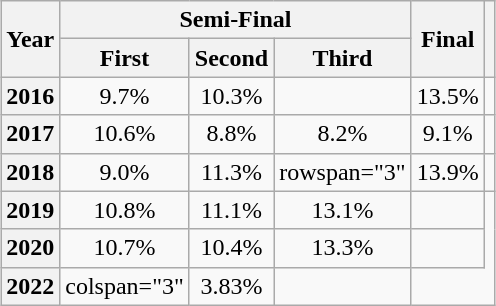<table class="sortable wikitable" style="margin: 1em auto 1em auto; text-align:center;">
<tr>
<th rowspan="2">Year</th>
<th colspan="3">Semi-Final</th>
<th rowspan="2">Final</th>
<th rowspan="2" class="unsortable"></th>
</tr>
<tr>
<th>First</th>
<th>Second</th>
<th>Third</th>
</tr>
<tr>
<th>2016</th>
<td>9.7%</td>
<td>10.3%</td>
<td></td>
<td>13.5%</td>
<td></td>
</tr>
<tr>
<th>2017</th>
<td>10.6%</td>
<td>8.8%</td>
<td>8.2%</td>
<td>9.1%</td>
<td></td>
</tr>
<tr>
<th>2018</th>
<td>9.0%</td>
<td>11.3%</td>
<td>rowspan="3" </td>
<td>13.9%</td>
<td></td>
</tr>
<tr>
<th>2019</th>
<td>10.8%</td>
<td>11.1%</td>
<td>13.1%</td>
<td></td>
</tr>
<tr>
<th>2020</th>
<td>10.7%</td>
<td>10.4%</td>
<td>13.3%</td>
<td></td>
</tr>
<tr>
<th>2022</th>
<td>colspan="3" </td>
<td>3.83%</td>
<td></td>
</tr>
</table>
